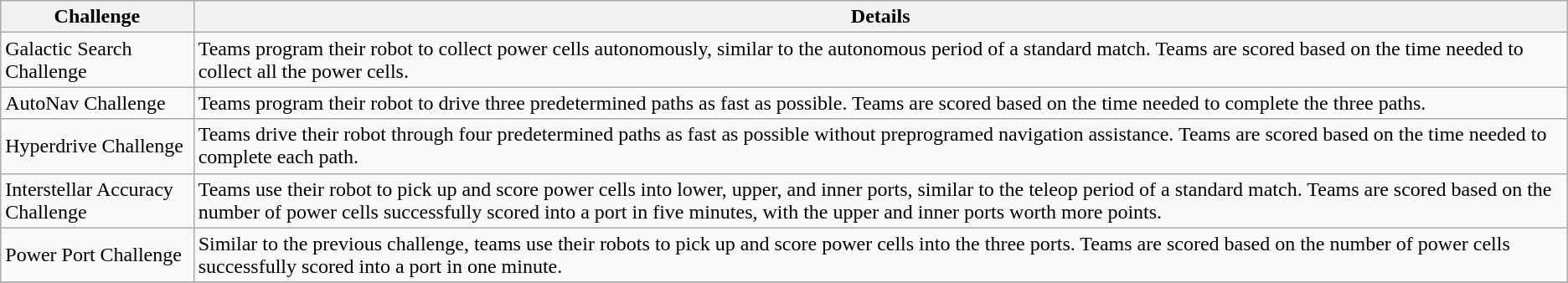<table class="wikitable mw-collapsible">
<tr>
<th>Challenge</th>
<th>Details</th>
</tr>
<tr>
<td>Galactic Search Challenge</td>
<td>Teams program their robot to collect power cells autonomously, similar to the autonomous period of a standard match. Teams are scored based on the time needed to collect all the power cells.</td>
</tr>
<tr>
<td>AutoNav Challenge</td>
<td>Teams program their robot to drive three predetermined paths as fast as possible. Teams are scored based on the time needed to complete the three paths.</td>
</tr>
<tr>
<td>Hyperdrive Challenge</td>
<td>Teams drive their robot through four predetermined paths as fast as possible without preprogramed navigation assistance. Teams are scored based on the time needed to complete each path.</td>
</tr>
<tr>
<td>Interstellar Accuracy Challenge</td>
<td>Teams use their robot to pick up and score power cells into lower, upper, and inner ports, similar to the teleop period of a standard match. Teams are scored based on the number of power cells successfully scored into a port in five minutes, with the upper and inner ports worth more points.</td>
</tr>
<tr>
<td>Power Port Challenge</td>
<td>Similar to the previous challenge, teams use their robots to pick up and score power cells into the three ports. Teams are scored based on the number of power cells successfully scored into a port in one minute.</td>
</tr>
<tr>
</tr>
</table>
